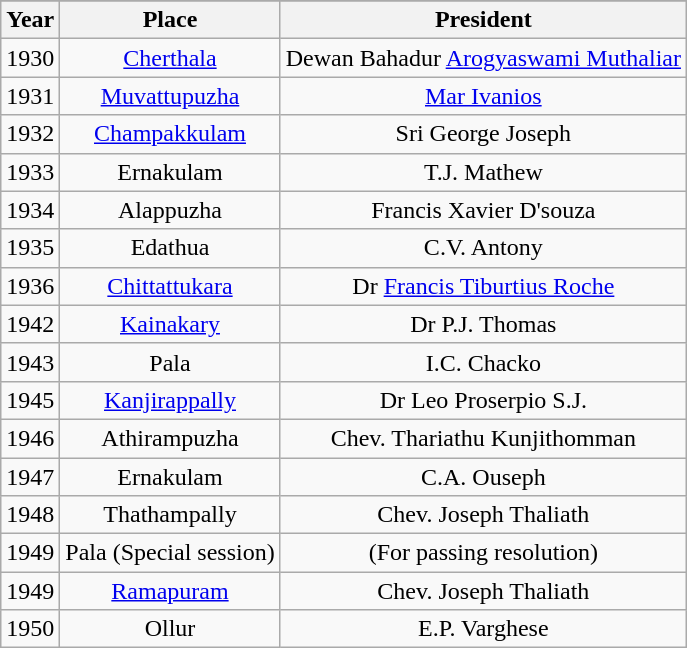<table class="wikitable" style="text-align:center">
<tr>
</tr>
<tr>
<th scope=col>Year</th>
<th scope=col>Place</th>
<th scope=col>President</th>
</tr>
<tr>
<td>1930</td>
<td><a href='#'>Cherthala</a></td>
<td>Dewan Bahadur <a href='#'>Arogyaswami Muthaliar</a></td>
</tr>
<tr>
<td>1931</td>
<td><a href='#'>Muvattupuzha</a></td>
<td><a href='#'>Mar Ivanios</a></td>
</tr>
<tr>
<td>1932</td>
<td><a href='#'>Champakkulam</a></td>
<td>Sri George Joseph</td>
</tr>
<tr>
<td>1933</td>
<td>Ernakulam</td>
<td>T.J. Mathew</td>
</tr>
<tr>
<td>1934</td>
<td>Alappuzha</td>
<td>Francis Xavier D'souza</td>
</tr>
<tr>
<td>1935</td>
<td>Edathua</td>
<td>C.V. Antony</td>
</tr>
<tr>
<td>1936</td>
<td><a href='#'>Chittattukara</a></td>
<td>Dr <a href='#'>Francis Tiburtius Roche</a></td>
</tr>
<tr>
<td>1942</td>
<td><a href='#'>Kainakary</a></td>
<td>Dr P.J. Thomas</td>
</tr>
<tr>
<td>1943</td>
<td>Pala</td>
<td>I.C. Chacko</td>
</tr>
<tr>
<td>1945</td>
<td><a href='#'>Kanjirappally</a></td>
<td>Dr Leo Proserpio S.J.</td>
</tr>
<tr>
<td>1946</td>
<td>Athirampuzha</td>
<td>Chev. Thariathu Kunjithomman</td>
</tr>
<tr>
<td>1947</td>
<td>Ernakulam</td>
<td>C.A. Ouseph</td>
</tr>
<tr>
<td>1948</td>
<td>Thathampally</td>
<td>Chev. Joseph Thaliath</td>
</tr>
<tr>
<td>1949</td>
<td>Pala (Special session)</td>
<td>(For passing resolution)</td>
</tr>
<tr>
<td>1949</td>
<td><a href='#'>Ramapuram</a></td>
<td>Chev. Joseph Thaliath</td>
</tr>
<tr>
<td>1950</td>
<td>Ollur</td>
<td>E.P. Varghese</td>
</tr>
</table>
